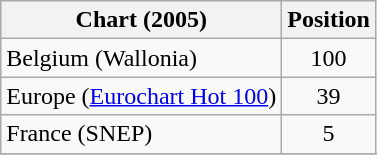<table class="wikitable sortable plainrowheaders">
<tr>
<th>Chart (2005)</th>
<th>Position</th>
</tr>
<tr>
<td>Belgium (Wallonia)</td>
<td align="center">100</td>
</tr>
<tr>
<td>Europe (<a href='#'>Eurochart Hot 100</a>)</td>
<td align="center">39</td>
</tr>
<tr>
<td>France (SNEP)</td>
<td align="center">5</td>
</tr>
<tr>
</tr>
</table>
